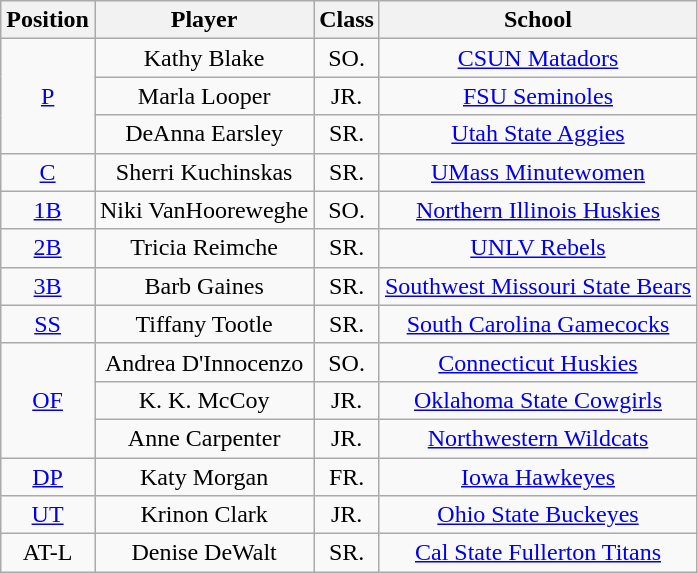<table class="wikitable">
<tr>
<th>Position</th>
<th>Player</th>
<th>Class</th>
<th>School</th>
</tr>
<tr align=center>
<td rowspan=3><a href='#'>P</a></td>
<td>Kathy Blake</td>
<td>SO.</td>
<td><a href='#'>CSUN Matadors</a></td>
</tr>
<tr align=center>
<td>Marla Looper</td>
<td>JR.</td>
<td><a href='#'>FSU Seminoles</a></td>
</tr>
<tr align=center>
<td>DeAnna Earsley</td>
<td>SR.</td>
<td><a href='#'>Utah State Aggies</a></td>
</tr>
<tr align=center>
<td rowspan=1><a href='#'>C</a></td>
<td>Sherri Kuchinskas</td>
<td>SR.</td>
<td><a href='#'>UMass Minutewomen</a></td>
</tr>
<tr align=center>
<td rowspan=1><a href='#'>1B</a></td>
<td>Niki VanHooreweghe</td>
<td>SO.</td>
<td><a href='#'>Northern Illinois Huskies</a></td>
</tr>
<tr align=center>
<td rowspan=1><a href='#'>2B</a></td>
<td>Tricia Reimche</td>
<td>SR.</td>
<td><a href='#'>UNLV Rebels</a></td>
</tr>
<tr align=center>
<td rowspan=1><a href='#'>3B</a></td>
<td>Barb Gaines</td>
<td>SR.</td>
<td><a href='#'>Southwest Missouri State Bears</a></td>
</tr>
<tr align=center>
<td rowspan=1><a href='#'>SS</a></td>
<td>Tiffany Tootle</td>
<td>SR.</td>
<td><a href='#'>South Carolina Gamecocks</a></td>
</tr>
<tr align=center>
<td rowspan=3><a href='#'>OF</a></td>
<td>Andrea D'Innocenzo</td>
<td>SO.</td>
<td><a href='#'>Connecticut Huskies</a></td>
</tr>
<tr align=center>
<td>K. K. McCoy</td>
<td>JR.</td>
<td><a href='#'>Oklahoma State Cowgirls</a></td>
</tr>
<tr align=center>
<td>Anne Carpenter</td>
<td>JR.</td>
<td><a href='#'>Northwestern Wildcats</a></td>
</tr>
<tr align=center>
<td rowspan=1><a href='#'>DP</a></td>
<td>Katy Morgan</td>
<td>FR.</td>
<td><a href='#'>Iowa Hawkeyes</a></td>
</tr>
<tr align=center>
<td rowspan=1><a href='#'>UT</a></td>
<td>Krinon Clark</td>
<td>JR.</td>
<td><a href='#'>Ohio State Buckeyes</a></td>
</tr>
<tr align=center>
<td rowspan=1>AT-L</td>
<td>Denise DeWalt</td>
<td>SR.</td>
<td><a href='#'>Cal State Fullerton Titans</a></td>
</tr>
</table>
